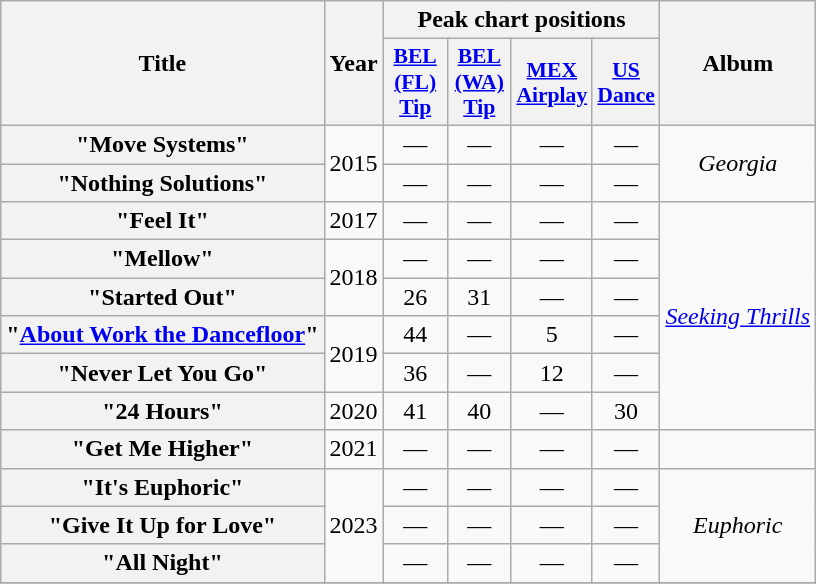<table class="wikitable plainrowheaders" style="text-align:center;">
<tr>
<th rowspan="2" scope="col">Title</th>
<th rowspan="2" scope="col">Year</th>
<th scope="col" colspan="4">Peak chart positions</th>
<th scope="col" rowspan="2">Album</th>
</tr>
<tr>
<th scope="col" style="width:2.5em;font-size:90%;"><a href='#'>BEL<br>(FL)<br>Tip</a><br></th>
<th scope="col" style="width:2.5em;font-size:90%;"><a href='#'>BEL<br>(WA)<br>Tip</a><br></th>
<th scope="col" style="width:2.5em;font-size:90%;"><a href='#'>MEX<br>Airplay</a><br></th>
<th scope="col" style="width:2.5em;font-size:90%;"><a href='#'>US<br>Dance</a><br></th>
</tr>
<tr>
<th scope="row">"Move Systems"</th>
<td rowspan="2">2015</td>
<td>—</td>
<td>—</td>
<td>—</td>
<td>—</td>
<td rowspan="2"><em>Georgia</em></td>
</tr>
<tr>
<th scope="row">"Nothing Solutions"</th>
<td>—</td>
<td>—</td>
<td>—</td>
<td>—</td>
</tr>
<tr>
<th scope="row">"Feel It"<br></th>
<td>2017</td>
<td>—</td>
<td>—</td>
<td>—</td>
<td>—</td>
<td rowspan="6"><em><a href='#'>Seeking Thrills</a></em></td>
</tr>
<tr>
<th scope="row">"Mellow"<br></th>
<td rowspan="2">2018</td>
<td>—</td>
<td>—</td>
<td>—</td>
<td>—</td>
</tr>
<tr>
<th scope="row">"Started Out"</th>
<td>26</td>
<td>31</td>
<td>—</td>
<td>—</td>
</tr>
<tr>
<th scope="row">"<a href='#'>About Work the Dancefloor</a>"</th>
<td rowspan="2">2019</td>
<td>44</td>
<td>—</td>
<td>5</td>
<td>—</td>
</tr>
<tr>
<th scope="row">"Never Let You Go"</th>
<td>36</td>
<td>—</td>
<td>12</td>
<td>—</td>
</tr>
<tr>
<th scope="row">"24 Hours"</th>
<td>2020</td>
<td>41</td>
<td>40</td>
<td>—</td>
<td>30</td>
</tr>
<tr>
<th scope="row">"Get Me Higher"<br></th>
<td>2021</td>
<td>—</td>
<td>—</td>
<td>—</td>
<td>—</td>
<td></td>
</tr>
<tr>
<th scope="row">"It's Euphoric"</th>
<td rowspan="3">2023</td>
<td>—</td>
<td>—</td>
<td>—</td>
<td>—</td>
<td rowspan="3"><em>Euphoric</em></td>
</tr>
<tr>
<th scope="row">"Give It Up for Love"</th>
<td>—</td>
<td>—</td>
<td>—</td>
<td>—</td>
</tr>
<tr>
<th scope="row">"All Night"</th>
<td>—</td>
<td>—</td>
<td>—</td>
<td>—</td>
</tr>
<tr>
</tr>
</table>
